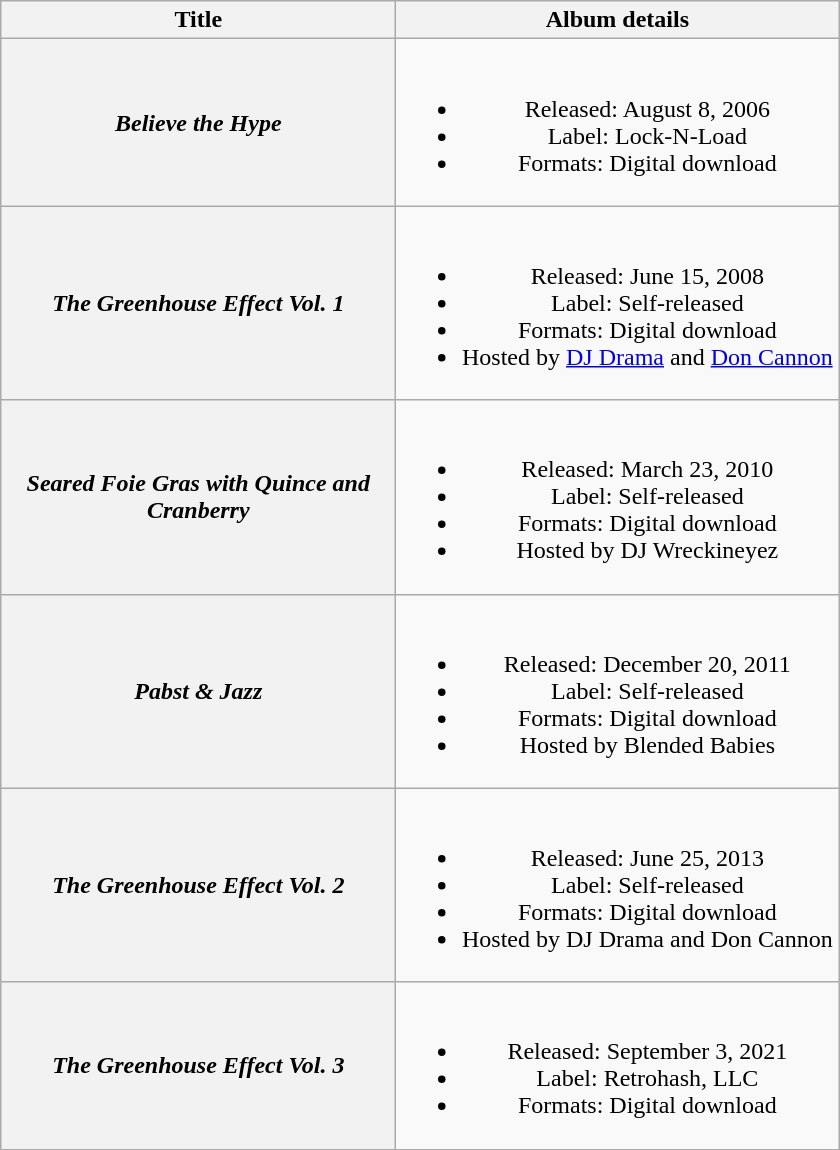<table class="wikitable plainrowheaders" style="text-align:center;">
<tr>
<th scope="col" style="width:16em;">Title</th>
<th scope="col" style="width:18em;">Album details</th>
</tr>
<tr>
<th scope="row"><em>Believe the Hype</em></th>
<td><br><ul><li>Released: August 8, 2006</li><li>Label: Lock-N-Load</li><li>Formats: Digital download</li></ul></td>
</tr>
<tr>
<th scope="row"><em>The Greenhouse Effect Vol. 1</em></th>
<td><br><ul><li>Released: June 15, 2008</li><li>Label: Self-released</li><li>Formats: Digital download</li><li>Hosted by <a href='#'>DJ Drama</a> and <a href='#'>Don Cannon</a></li></ul></td>
</tr>
<tr>
<th scope="row"><em>Seared Foie Gras with Quince and Cranberry</em></th>
<td><br><ul><li>Released: March 23, 2010</li><li>Label: Self-released</li><li>Formats: Digital download</li><li>Hosted by DJ Wreckineyez</li></ul></td>
</tr>
<tr>
<th scope="row"><em>Pabst & Jazz</em></th>
<td><br><ul><li>Released: December 20, 2011</li><li>Label: Self-released</li><li>Formats: Digital download</li><li>Hosted by Blended Babies</li></ul></td>
</tr>
<tr>
<th scope="row"><em>The Greenhouse Effect Vol. 2</em></th>
<td><br><ul><li>Released: June 25, 2013</li><li>Label: Self-released</li><li>Formats: Digital download</li><li>Hosted by DJ Drama and Don Cannon</li></ul></td>
</tr>
<tr>
<th scope="row"><em>The Greenhouse Effect Vol. 3</em></th>
<td><br><ul><li>Released: September 3, 2021</li><li>Label: Retrohash, LLC</li><li>Formats: Digital download</li></ul></td>
</tr>
</table>
